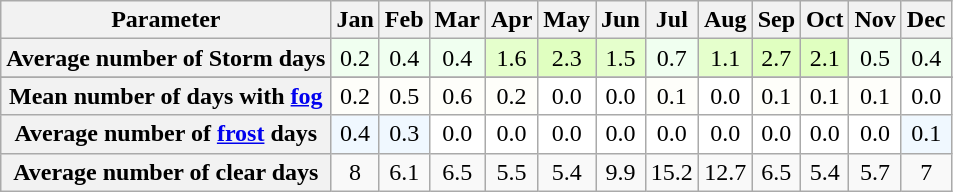<table class="wikitable collapsible plainrowheaders" style="text-align:center;">
<tr style="vertical-align:middle;">
<th>Parameter</th>
<th>Jan</th>
<th>Feb</th>
<th>Mar</th>
<th>Apr</th>
<th>May</th>
<th>Jun</th>
<th>Jul</th>
<th>Aug</th>
<th>Sep</th>
<th>Oct</th>
<th>Nov</th>
<th>Dec</th>
</tr>
<tr>
<th>Average number of Storm days</th>
<td style="background-color: #F0FFF0; color: black;">0.2</td>
<td style="background-color: #F0FFF0; color: black;">0.4</td>
<td style="background-color: #F0FFF0; color: black;">0.4</td>
<td style="background-color: #E5FFCC; color: black;">1.6</td>
<td style="background-color: #E0FFC0; color: black;">2.3</td>
<td style="background-color: #E5FFCC; color: black;">1.5</td>
<td style="background-color: #F0FFF0; color: black;">0.7</td>
<td style="background-color: #E5FFCC; color: black;">1.1</td>
<td style="background-color: #E0FFC0; color: black;">2.7</td>
<td style="background-color: #E0FFC0; color: black;">2.1</td>
<td style="background-color: #F0FFF0; color: black;">0.5</td>
<td style="background-color: #F0FFF0; color: black;">0.4</td>
</tr>
<tr>
</tr>
<tr>
<th>Mean number of days with <a href='#'>fog</a></th>
<td style="background-color: #FEFEFA; color: black;">0.2</td>
<td style="background-color: #FEFEFA; color: black;">0.5</td>
<td style="background-color: #FEFEFA; color: black;">0.6</td>
<td style="background-color: #FEFEFA; color: black;">0.2</td>
<td style="background-color: #FFFFFF; color: black;">0.0</td>
<td style="background-color: #FFFFFF; color: black;">0.0</td>
<td style="background-color: #FEFEFA; color: black;">0.1</td>
<td style="background-color: #FFFFFF; color: black;">0.0</td>
<td style="background-color: #FEFEFA; color: black;">0.1</td>
<td style="background-color: #FEFEFA; color: black;">0.1</td>
<td style="background-color: #FEFEFA; color: black;">0.1</td>
<td style="background-color: #FFFFFF; color: black;">0.0</td>
</tr>
<tr>
<th>Average number of <a href='#'>frost</a> days</th>
<td style="background-color: #F0F8FF; color: black;">0.4</td>
<td style="background-color: #F0F8FF; color: black;">0.3</td>
<td style="background-color: #FFFFFF; color: black;">0.0</td>
<td style="background-color: #FFFFFF; color: black;">0.0</td>
<td style="background-color: #FFFFFF; color: black;">0.0</td>
<td style="background-color: #FFFFFF; color: black;">0.0</td>
<td style="background-color: #FFFFFF; color: black;">0.0</td>
<td style="background-color: #FFFFFF; color: black;">0.0</td>
<td style="background-color: #FFFFFF; color: black;">0.0</td>
<td style="background-color: #FFFFFF; color: black;">0.0</td>
<td style="background-color: #FFFFFF; color: black;">0.0</td>
<td style="background-color: #F0F8FF; color: black;">0.1</td>
</tr>
<tr>
<th>Average number of clear days</th>
<td>8</td>
<td>6.1</td>
<td>6.5</td>
<td>5.5</td>
<td>5.4</td>
<td>9.9</td>
<td>15.2</td>
<td>12.7</td>
<td>6.5</td>
<td>5.4</td>
<td>5.7</td>
<td>7</td>
</tr>
</table>
